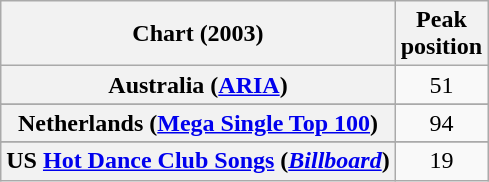<table class="wikitable sortable plainrowheaders">
<tr>
<th scope="col">Chart (2003)</th>
<th scope="col">Peak<br>position</th>
</tr>
<tr>
<th scope="row">Australia (<a href='#'>ARIA</a>)</th>
<td style="text-align:center;">51</td>
</tr>
<tr>
</tr>
<tr>
<th scope="row">Netherlands (<a href='#'>Mega Single Top 100</a>)</th>
<td style="text-align:center;">94</td>
</tr>
<tr>
</tr>
<tr>
</tr>
<tr>
</tr>
<tr>
<th scope="row">US <a href='#'>Hot Dance Club Songs</a> (<em><a href='#'>Billboard</a></em>)</th>
<td style="text-align:center;">19</td>
</tr>
</table>
